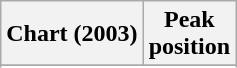<table class="wikitable sortable plainrowheaders" style="text-align:center">
<tr>
<th scope="col">Chart (2003)</th>
<th scope="col">Peak<br>position</th>
</tr>
<tr>
</tr>
<tr>
</tr>
<tr>
</tr>
<tr>
</tr>
<tr>
</tr>
<tr>
</tr>
<tr>
</tr>
</table>
